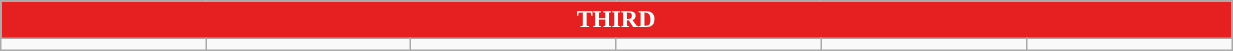<table class="wikitable collapsible collapsed" style="width:65%">
<tr>
<th colspan=6 ! style="color:white; background:#E62020">THIRD</th>
</tr>
<tr>
<td></td>
<td></td>
<td></td>
<td></td>
<td></td>
<td></td>
</tr>
</table>
